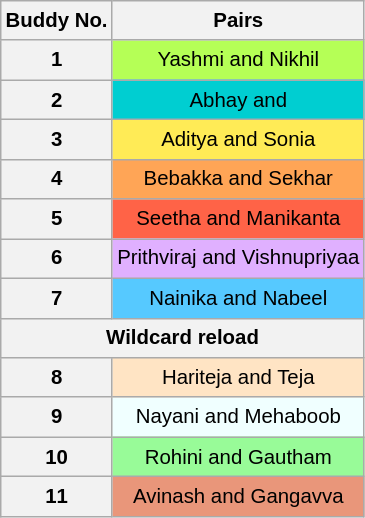<table class="wikitable" style="text-align:center; font-size:85%; font-family: sans-serif; line-height:20px;">
<tr>
<th>Buddy No.</th>
<th>Pairs</th>
</tr>
<tr>
<th>1</th>
<td style="background:#B5FF56;">Yashmi and Nikhil</td>
</tr>
<tr>
<th>2</th>
<td style="background:#00CED1;">Abhay and </td>
</tr>
<tr>
<th>3</th>
<td style="background:#FFEB56;">Aditya and Sonia</td>
</tr>
<tr>
<th>4</th>
<td style="background:#FFA556;">Bebakka and Sekhar</td>
</tr>
<tr>
<th>5</th>
<td bgcolor="tomato">Seetha and Manikanta</td>
</tr>
<tr>
<th>6</th>
<td style="background:#E0B0FF;">Prithviraj and Vishnupriyaa</td>
</tr>
<tr>
<th>7</th>
<td style="background:#56C9FF;">Nainika and Nabeel</td>
</tr>
<tr>
<th colspan="2"><strong>Wildcard reload</strong></th>
</tr>
<tr>
<th>8</th>
<td style="background:#FFE4C4	;">Hariteja and Teja</td>
</tr>
<tr>
<th>9</th>
<td style="background:#F0FFFF;">Nayani and Mehaboob</td>
</tr>
<tr>
<th>10</th>
<td style="background:#98FB98	;">Rohini and Gautham</td>
</tr>
<tr>
<th>11</th>
<td style="background:#E9967A	;">Avinash and Gangavva</td>
</tr>
</table>
